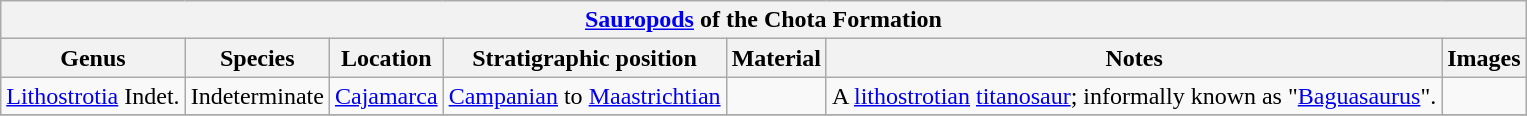<table class="wikitable" align="center">
<tr>
<th colspan="7" align="center"><a href='#'>Sauropods</a> of the Chota Formation</th>
</tr>
<tr>
<th>Genus</th>
<th>Species</th>
<th>Location</th>
<th>Stratigraphic position</th>
<th>Material</th>
<th>Notes</th>
<th>Images</th>
</tr>
<tr>
<td><a href='#'>Lithostrotia</a> Indet.</td>
<td>Indeterminate</td>
<td><a href='#'>Cajamarca</a></td>
<td><a href='#'>Campanian</a> to <a href='#'>Maastrichtian</a></td>
<td></td>
<td>A <a href='#'>lithostrotian</a> <a href='#'>titanosaur</a>; informally known as "<a href='#'>Baguasaurus</a>".</td>
<td></td>
</tr>
<tr>
</tr>
</table>
